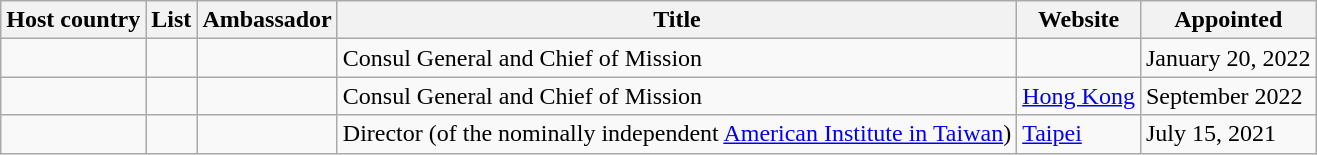<table class="wikitable sortable">
<tr>
<th>Host country</th>
<th>List</th>
<th>Ambassador</th>
<th>Title</th>
<th>Website</th>
<th>Appointed</th>
</tr>
<tr>
<td></td>
<td></td>
<td></td>
<td>Consul General and Chief of Mission</td>
<td></td>
<td>January 20, 2022</td>
</tr>
<tr>
<td></td>
<td></td>
<td></td>
<td>Consul General and Chief of Mission</td>
<td><a href='#'>Hong Kong</a> </td>
<td>September 2022</td>
</tr>
<tr>
<td></td>
<td></td>
<td></td>
<td>Director (of the nominally independent <a href='#'>American Institute in Taiwan</a>)</td>
<td><a href='#'>Taipei</a> </td>
<td>July 15, 2021</td>
</tr>
</table>
